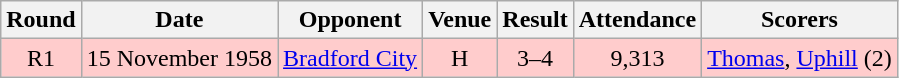<table class="wikitable" style="font-size:100%; text-align:center">
<tr>
<th>Round</th>
<th>Date</th>
<th>Opponent</th>
<th>Venue</th>
<th>Result</th>
<th>Attendance</th>
<th>Scorers</th>
</tr>
<tr style="background-color: #FFCCCC;">
<td>R1</td>
<td>15 November 1958</td>
<td><a href='#'>Bradford City</a></td>
<td>H</td>
<td>3–4</td>
<td>9,313</td>
<td><a href='#'>Thomas</a>, <a href='#'>Uphill</a> (2)</td>
</tr>
</table>
